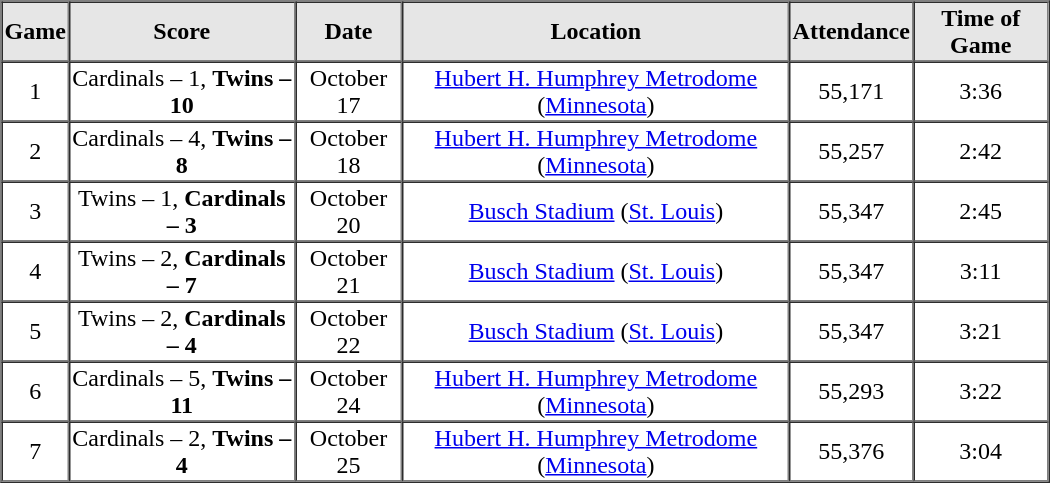<table border=1 cellspacing=0 width=700 style="margin-left:3em;">
<tr style="text-align:center; background-color:#e6e6e6;">
<th width=>Game</th>
<th width=>Score</th>
<th width=>Date</th>
<th width=>Location</th>
<th width=>Attendance</th>
<th width=>Time of Game</th>
</tr>
<tr style="text-align:center;">
<td>1</td>
<td>Cardinals – 1, <strong>Twins – 10</strong></td>
<td>October 17</td>
<td><a href='#'>Hubert H. Humphrey Metrodome</a> (<a href='#'>Minnesota</a>)</td>
<td>55,171</td>
<td>3:36</td>
</tr>
<tr style="text-align:center;">
<td>2</td>
<td>Cardinals – 4, <strong>Twins – 8</strong></td>
<td>October 18</td>
<td><a href='#'>Hubert H. Humphrey Metrodome</a> (<a href='#'>Minnesota</a>)</td>
<td>55,257</td>
<td>2:42</td>
</tr>
<tr style="text-align:center;">
<td>3</td>
<td>Twins – 1, <strong>Cardinals – 3</strong></td>
<td>October 20</td>
<td><a href='#'>Busch Stadium</a> (<a href='#'>St. Louis</a>)</td>
<td>55,347</td>
<td>2:45</td>
</tr>
<tr style="text-align:center;">
<td>4</td>
<td>Twins – 2, <strong> Cardinals – 7</strong></td>
<td>October 21</td>
<td><a href='#'>Busch Stadium</a> (<a href='#'>St. Louis</a>)</td>
<td>55,347</td>
<td>3:11</td>
</tr>
<tr style="text-align:center;">
<td>5</td>
<td>Twins – 2, <strong>Cardinals – 4</strong></td>
<td>October 22</td>
<td><a href='#'>Busch Stadium</a> (<a href='#'>St. Louis</a>)</td>
<td>55,347</td>
<td>3:21</td>
</tr>
<tr style="text-align:center;">
<td>6</td>
<td>Cardinals – 5, <strong>Twins – 11</strong></td>
<td>October 24</td>
<td><a href='#'>Hubert H. Humphrey Metrodome</a> (<a href='#'>Minnesota</a>)</td>
<td>55,293</td>
<td>3:22</td>
</tr>
<tr style="text-align:center;">
<td>7</td>
<td>Cardinals – 2, <strong>Twins – 4</strong></td>
<td>October 25</td>
<td><a href='#'>Hubert H. Humphrey Metrodome</a> (<a href='#'>Minnesota</a>)</td>
<td>55,376</td>
<td>3:04</td>
</tr>
<tr style="text-align:center;">
</tr>
</table>
